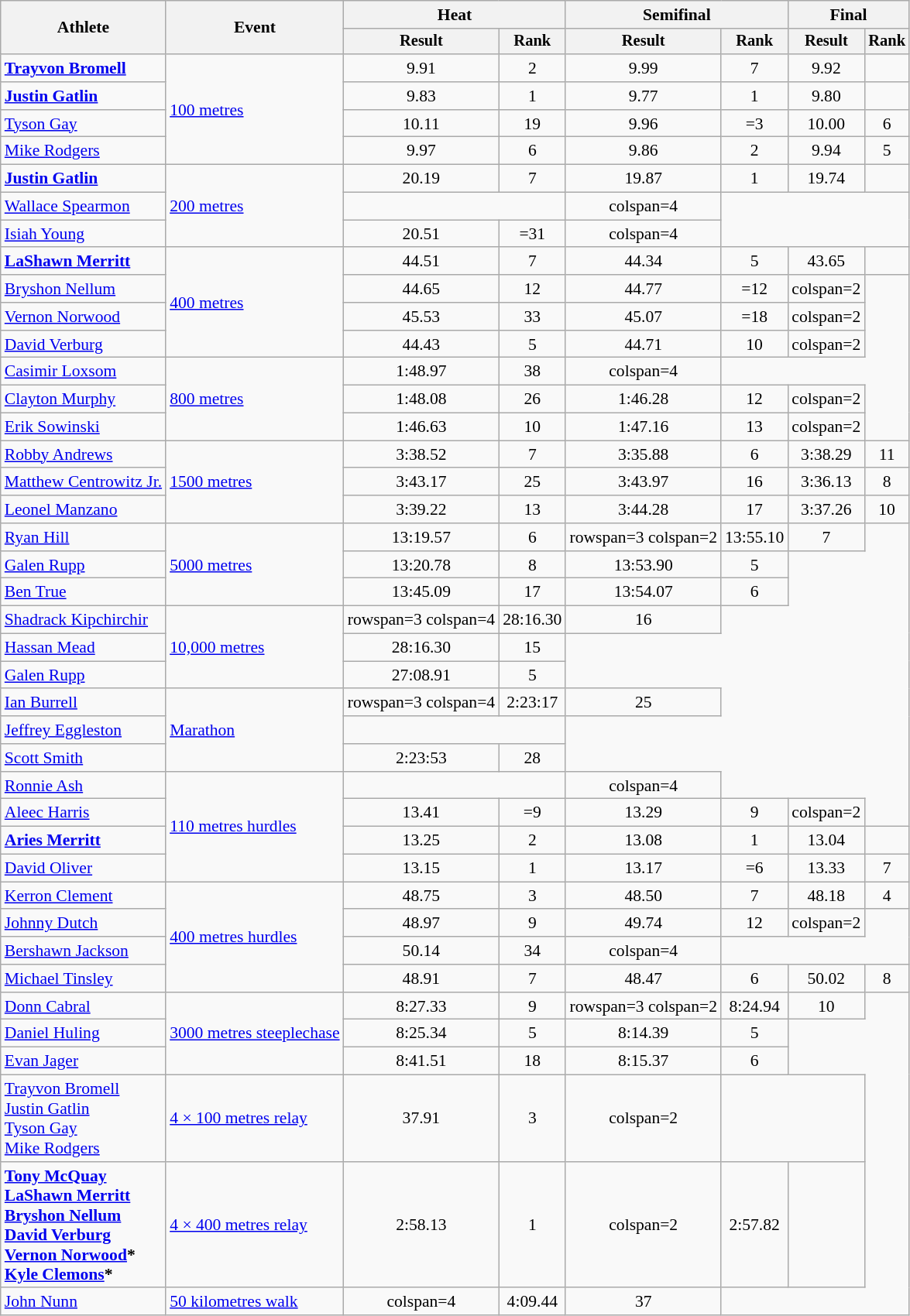<table class="wikitable" style="font-size:90%">
<tr>
<th rowspan="2">Athlete</th>
<th rowspan="2">Event</th>
<th colspan="2">Heat</th>
<th colspan="2">Semifinal</th>
<th colspan="2">Final</th>
</tr>
<tr style="font-size:95%">
<th>Result</th>
<th>Rank</th>
<th>Result</th>
<th>Rank</th>
<th>Result</th>
<th>Rank</th>
</tr>
<tr style=text-align:center>
<td style=text-align:left><strong><a href='#'>Trayvon Bromell</a></strong></td>
<td style=text-align:left rowspan=4><a href='#'>100 metres</a></td>
<td>9.91</td>
<td>2 <strong></strong></td>
<td>9.99</td>
<td>7 <strong></strong></td>
<td>9.92</td>
<td></td>
</tr>
<tr style=text-align:center>
<td style=text-align:left><strong><a href='#'>Justin Gatlin</a></strong></td>
<td>9.83</td>
<td>1 <strong></strong></td>
<td>9.77</td>
<td>1 <strong></strong></td>
<td>9.80</td>
<td></td>
</tr>
<tr style=text-align:center>
<td style=text-align:left><a href='#'>Tyson Gay</a></td>
<td>10.11</td>
<td>19 <strong></strong></td>
<td>9.96</td>
<td>=3 <strong></strong></td>
<td>10.00</td>
<td>6</td>
</tr>
<tr style=text-align:center>
<td style=text-align:left><a href='#'>Mike Rodgers</a></td>
<td>9.97</td>
<td>6 <strong></strong></td>
<td>9.86 <strong></strong></td>
<td>2 <strong></strong></td>
<td>9.94</td>
<td>5</td>
</tr>
<tr style=text-align:center>
<td style=text-align:left><strong><a href='#'>Justin Gatlin</a></strong></td>
<td style=text-align:left rowspan=3><a href='#'>200 metres</a></td>
<td>20.19</td>
<td>7 <strong></strong></td>
<td>19.87</td>
<td>1 <strong></strong></td>
<td>19.74</td>
<td></td>
</tr>
<tr style=text-align:center>
<td style=text-align:left><a href='#'>Wallace Spearmon</a></td>
<td colspan=2></td>
<td>colspan=4 </td>
</tr>
<tr style=text-align:center>
<td style=text-align:left><a href='#'>Isiah Young</a></td>
<td>20.51</td>
<td>=31</td>
<td>colspan=4 </td>
</tr>
<tr style=text-align:center>
<td style=text-align:left><strong><a href='#'>LaShawn Merritt</a></strong></td>
<td style=text-align:left rowspan=4><a href='#'>400 metres</a></td>
<td>44.51</td>
<td>7 <strong></strong></td>
<td>44.34 <strong></strong></td>
<td>5 <strong></strong></td>
<td>43.65 <strong></strong></td>
<td></td>
</tr>
<tr style=text-align:center>
<td style=text-align:left><a href='#'>Bryshon Nellum</a></td>
<td>44.65 <strong></strong></td>
<td>12 <strong></strong></td>
<td>44.77</td>
<td>=12</td>
<td>colspan=2 </td>
</tr>
<tr style=text-align:center>
<td style=text-align:left><a href='#'>Vernon Norwood</a></td>
<td>45.53</td>
<td>33 <strong></strong></td>
<td>45.07</td>
<td>=18</td>
<td>colspan=2 </td>
</tr>
<tr style=text-align:center>
<td style=text-align:left><a href='#'>David Verburg</a></td>
<td>44.43</td>
<td>5 <strong></strong></td>
<td>44.71</td>
<td>10</td>
<td>colspan=2 </td>
</tr>
<tr style=text-align:center>
<td style=text-align:left><a href='#'>Casimir Loxsom</a></td>
<td style=text-align:left rowspan=3><a href='#'>800 metres</a></td>
<td>1:48.97</td>
<td>38</td>
<td>colspan=4 </td>
</tr>
<tr style=text-align:center>
<td style=text-align:left><a href='#'>Clayton Murphy</a></td>
<td>1:48.08</td>
<td>26 <strong></strong></td>
<td>1:46.28</td>
<td>12</td>
<td>colspan=2 </td>
</tr>
<tr style=text-align:center>
<td style=text-align:left><a href='#'>Erik Sowinski</a></td>
<td>1:46.63</td>
<td>10 <strong></strong></td>
<td>1:47.16</td>
<td>13</td>
<td>colspan=2 </td>
</tr>
<tr style=text-align:center>
<td style=text-align:left><a href='#'>Robby Andrews</a></td>
<td style=text-align:left rowspan=3><a href='#'>1500 metres</a></td>
<td>3:38.52</td>
<td>7 <strong></strong></td>
<td>3:35.88</td>
<td>6 <strong></strong></td>
<td>3:38.29</td>
<td>11</td>
</tr>
<tr style=text-align:center>
<td style=text-align:left><a href='#'>Matthew Centrowitz Jr.</a></td>
<td>3:43.17</td>
<td>25 <strong></strong></td>
<td>3:43.97</td>
<td>16 <strong></strong></td>
<td>3:36.13</td>
<td>8</td>
</tr>
<tr style=text-align:center>
<td style=text-align:left><a href='#'>Leonel Manzano</a></td>
<td>3:39.22</td>
<td>13 <strong></strong></td>
<td>3:44.28</td>
<td>17 <strong></strong></td>
<td>3:37.26</td>
<td>10</td>
</tr>
<tr style=text-align:center>
<td style=text-align:left><a href='#'>Ryan Hill</a></td>
<td style=text-align:left rowspan=3><a href='#'>5000 metres</a></td>
<td>13:19.57</td>
<td>6 <strong></strong></td>
<td>rowspan=3 colspan=2 </td>
<td>13:55.10</td>
<td>7</td>
</tr>
<tr style=text-align:center>
<td style=text-align:left><a href='#'>Galen Rupp</a></td>
<td>13:20.78</td>
<td>8 <strong></strong></td>
<td>13:53.90</td>
<td>5</td>
</tr>
<tr style=text-align:center>
<td style=text-align:left><a href='#'>Ben True</a></td>
<td>13:45.09</td>
<td>17 <strong></strong></td>
<td>13:54.07</td>
<td>6</td>
</tr>
<tr style=text-align:center>
<td style=text-align:left><a href='#'>Shadrack Kipchirchir</a></td>
<td style=text-align:left rowspan=3><a href='#'>10,000 metres</a></td>
<td>rowspan=3 colspan=4 </td>
<td>28:16.30 <strong></strong></td>
<td>16</td>
</tr>
<tr style=text-align:center>
<td style=text-align:left><a href='#'>Hassan Mead</a></td>
<td>28:16.30</td>
<td>15</td>
</tr>
<tr style=text-align:center>
<td style=text-align:left><a href='#'>Galen Rupp</a></td>
<td>27:08.91 <strong></strong></td>
<td>5</td>
</tr>
<tr style=text-align:center>
<td style=text-align:left><a href='#'>Ian Burrell</a></td>
<td style=text-align:left rowspan=3><a href='#'>Marathon</a></td>
<td>rowspan=3 colspan=4 </td>
<td>2:23:17 <strong></strong></td>
<td>25</td>
</tr>
<tr style=text-align:center>
<td style=text-align:left><a href='#'>Jeffrey Eggleston</a></td>
<td colspan=2></td>
</tr>
<tr style=text-align:center>
<td style=text-align:left><a href='#'>Scott Smith</a></td>
<td>2:23:53 <strong></strong></td>
<td>28</td>
</tr>
<tr style=text-align:center>
<td style=text-align:left><a href='#'>Ronnie Ash</a></td>
<td style=text-align:left rowspan=4><a href='#'>110 metres hurdles</a></td>
<td colspan=2></td>
<td>colspan=4 </td>
</tr>
<tr style=text-align:center>
<td style=text-align:left><a href='#'>Aleec Harris</a></td>
<td>13.41</td>
<td>=9 <strong></strong></td>
<td>13.29</td>
<td>9</td>
<td>colspan=2 </td>
</tr>
<tr style=text-align:center>
<td style=text-align:left><strong><a href='#'>Aries Merritt</a></strong></td>
<td>13.25</td>
<td>2 <strong></strong></td>
<td>13.08 <strong></strong></td>
<td>1 <strong></strong></td>
<td>13.04 <strong></strong></td>
<td></td>
</tr>
<tr style=text-align:center>
<td style=text-align:left><a href='#'>David Oliver</a></td>
<td>13.15</td>
<td>1 <strong></strong></td>
<td>13.17</td>
<td>=6 <strong></strong></td>
<td>13.33</td>
<td>7</td>
</tr>
<tr style=text-align:center>
<td style=text-align:left><a href='#'>Kerron Clement</a></td>
<td style=text-align:left rowspan=4><a href='#'>400 metres hurdles</a></td>
<td>48.75</td>
<td>3 <strong></strong></td>
<td>48.50</td>
<td>7 <strong></strong></td>
<td>48.18 <strong></strong></td>
<td>4</td>
</tr>
<tr style=text-align:center>
<td style=text-align:left><a href='#'>Johnny Dutch</a></td>
<td>48.97</td>
<td>9 <strong></strong></td>
<td>49.74</td>
<td>12</td>
<td>colspan=2 </td>
</tr>
<tr style=text-align:center>
<td style=text-align:left><a href='#'>Bershawn Jackson</a></td>
<td>50.14</td>
<td>34</td>
<td>colspan=4 </td>
</tr>
<tr style=text-align:center>
<td style=text-align:left><a href='#'>Michael Tinsley</a></td>
<td>48.91</td>
<td>7 <strong></strong></td>
<td>48.47</td>
<td>6 <strong></strong></td>
<td>50.02</td>
<td>8</td>
</tr>
<tr style=text-align:center>
<td style=text-align:left><a href='#'>Donn Cabral</a></td>
<td style=text-align:left rowspan=3><a href='#'>3000 metres steeplechase</a></td>
<td>8:27.33</td>
<td>9 <strong></strong></td>
<td>rowspan=3 colspan=2 </td>
<td>8:24.94</td>
<td>10</td>
</tr>
<tr style=text-align:center>
<td style=text-align:left><a href='#'>Daniel Huling</a></td>
<td>8:25.34</td>
<td>5 <strong></strong></td>
<td>8:14.39</td>
<td>5</td>
</tr>
<tr style=text-align:center>
<td style=text-align:left><a href='#'>Evan Jager</a></td>
<td>8:41.51</td>
<td>18 <strong></strong></td>
<td>8:15.37</td>
<td>6</td>
</tr>
<tr style=text-align:center>
<td style=text-align:left><a href='#'>Trayvon Bromell</a><br><a href='#'>Justin Gatlin</a><br><a href='#'>Tyson Gay</a><br><a href='#'>Mike Rodgers</a></td>
<td style=text-align:left><a href='#'>4 × 100 metres relay</a></td>
<td>37.91</td>
<td>3 <strong></strong></td>
<td>colspan=2 </td>
<td colspan=2></td>
</tr>
<tr style=text-align:center>
<td style=text-align:left><strong><a href='#'>Tony McQuay</a><br><a href='#'>LaShawn Merritt</a><br><a href='#'>Bryshon Nellum</a><br><a href='#'>David Verburg</a><br><a href='#'>Vernon Norwood</a>*<br><a href='#'>Kyle Clemons</a>*</strong></td>
<td style=text-align:left><a href='#'>4 × 400 metres relay</a></td>
<td>2:58.13 <strong></strong></td>
<td>1 <strong></strong></td>
<td>colspan=2 </td>
<td>2:57.82 <strong></strong></td>
<td></td>
</tr>
<tr style=text-align:center>
<td style=text-align:left><a href='#'>John Nunn</a></td>
<td style=text-align:left><a href='#'>50 kilometres walk</a></td>
<td>colspan=4 </td>
<td>4:09.44 <strong></strong></td>
<td>37</td>
</tr>
</table>
